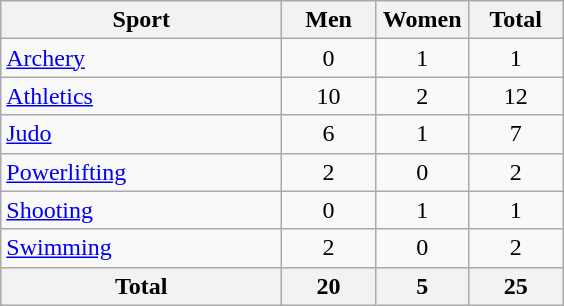<table class="wikitable sortable" style="text-align:center;">
<tr>
<th width=180>Sport</th>
<th width=55>Men</th>
<th width=55>Women</th>
<th width=55>Total</th>
</tr>
<tr>
<td align=left><a href='#'>Archery</a></td>
<td>0</td>
<td>1</td>
<td>1</td>
</tr>
<tr>
<td align=left><a href='#'>Athletics</a></td>
<td>10</td>
<td>2</td>
<td>12</td>
</tr>
<tr>
<td align=left><a href='#'>Judo</a></td>
<td>6</td>
<td>1</td>
<td>7</td>
</tr>
<tr>
<td align=left><a href='#'>Powerlifting</a></td>
<td>2</td>
<td>0</td>
<td>2</td>
</tr>
<tr>
<td align=left><a href='#'>Shooting</a></td>
<td>0</td>
<td>1</td>
<td>1</td>
</tr>
<tr>
<td align=left><a href='#'>Swimming</a></td>
<td>2</td>
<td>0</td>
<td>2</td>
</tr>
<tr class="sortbottom">
<th>Total</th>
<th>20</th>
<th>5</th>
<th>25</th>
</tr>
</table>
